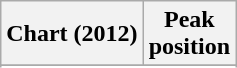<table class="wikitable plainrowheaders sortable" style="text-align:center">
<tr>
<th scope="col">Chart (2012)</th>
<th scope="col">Peak<br>position</th>
</tr>
<tr>
</tr>
<tr>
</tr>
<tr>
</tr>
</table>
